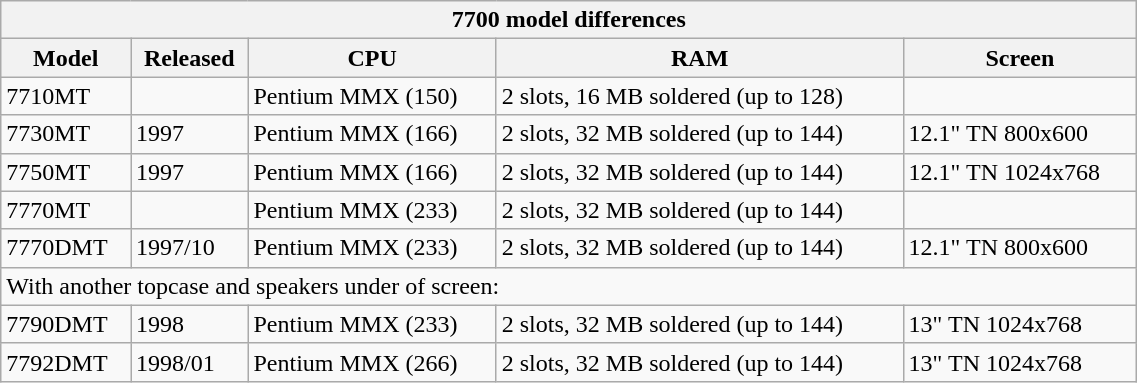<table class="wikitable collapsible collapsed" style="min-width: 60%;">
<tr>
<th colspan="10">7700 model differences</th>
</tr>
<tr>
<th>Model</th>
<th>Released</th>
<th>CPU</th>
<th>RAM</th>
<th>Screen</th>
</tr>
<tr>
<td>7710MT</td>
<td></td>
<td>Pentium MMX (150)</td>
<td>2 slots, 16 MB soldered (up to 128)</td>
<td></td>
</tr>
<tr>
<td>7730MT</td>
<td>1997</td>
<td>Pentium MMX (166)</td>
<td>2 slots, 32 MB soldered (up to 144)</td>
<td>12.1" TN 800x600</td>
</tr>
<tr>
<td>7750MT</td>
<td>1997</td>
<td>Pentium MMX (166)</td>
<td>2 slots, 32 MB soldered (up to 144)</td>
<td>12.1" TN 1024x768</td>
</tr>
<tr>
<td>7770MT</td>
<td></td>
<td>Pentium MMX (233)</td>
<td>2 slots, 32 MB soldered (up to 144)</td>
<td></td>
</tr>
<tr>
<td>7770DMT</td>
<td>1997/10</td>
<td>Pentium MMX (233)</td>
<td>2 slots, 32 MB soldered (up to 144)</td>
<td>12.1" TN 800x600</td>
</tr>
<tr>
<td colspan="10">With another topcase and speakers under of screen:</td>
</tr>
<tr>
<td>7790DMT</td>
<td>1998</td>
<td>Pentium MMX (233)</td>
<td>2 slots, 32 MB soldered (up to 144)</td>
<td>13" TN 1024x768</td>
</tr>
<tr>
<td>7792DMT</td>
<td>1998/01</td>
<td>Pentium MMX (266)</td>
<td>2 slots, 32 MB soldered (up to 144)</td>
<td>13" TN 1024x768</td>
</tr>
</table>
